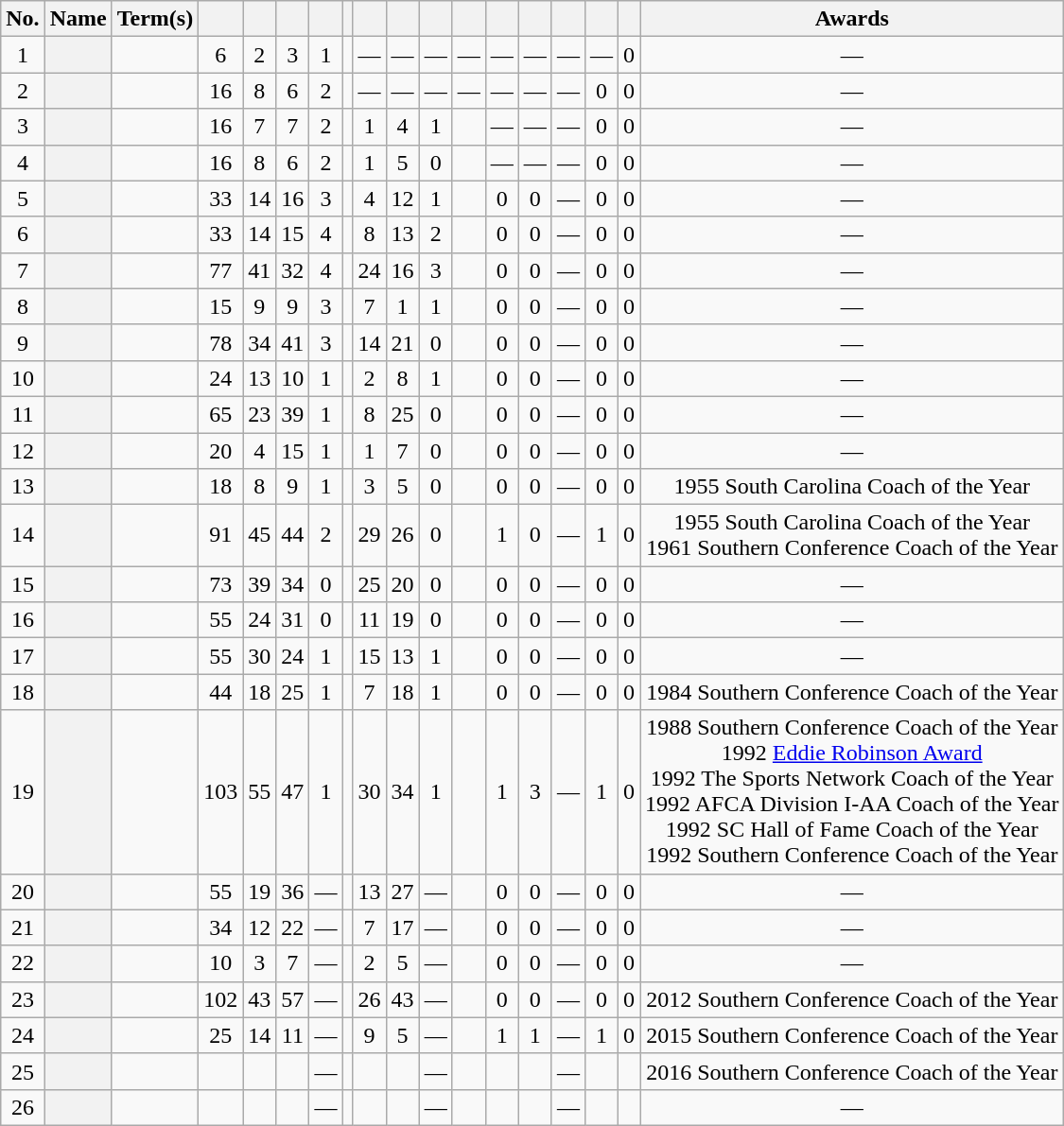<table class="wikitable sortable" style="text-align:center">
<tr>
<th scope="col">No.</th>
<th scope="col">Name</th>
<th scope="col">Term(s)</th>
<th scope="col"></th>
<th scope="col"></th>
<th scope="col"></th>
<th scope="col"></th>
<th scope="col"></th>
<th scope="col"></th>
<th scope="col"></th>
<th scope="col"></th>
<th scope="col"></th>
<th scope="col"></th>
<th scope="col"></th>
<th scope="col"></th>
<th scope="col"></th>
<th scope="col"></th>
<th scope="col" class="unsortable">Awards</th>
</tr>
<tr>
<td>1</td>
<th scope="row"></th>
<td></td>
<td>6</td>
<td>2</td>
<td>3</td>
<td>1</td>
<td></td>
<td>—</td>
<td>—</td>
<td>—</td>
<td>—</td>
<td>—</td>
<td>—</td>
<td>—</td>
<td>—</td>
<td>0</td>
<td>—</td>
</tr>
<tr>
<td>2</td>
<th scope="row"></th>
<td></td>
<td>16</td>
<td>8</td>
<td>6</td>
<td>2</td>
<td></td>
<td>—</td>
<td>—</td>
<td>—</td>
<td>—</td>
<td>—</td>
<td>—</td>
<td>—</td>
<td>0</td>
<td>0</td>
<td>—</td>
</tr>
<tr>
<td>3</td>
<th scope="row"></th>
<td></td>
<td>16</td>
<td>7</td>
<td>7</td>
<td>2</td>
<td></td>
<td>1</td>
<td>4</td>
<td>1</td>
<td></td>
<td>—</td>
<td>—</td>
<td>—</td>
<td>0</td>
<td>0</td>
<td>—</td>
</tr>
<tr>
<td>4</td>
<th scope="row"></th>
<td></td>
<td>16</td>
<td>8</td>
<td>6</td>
<td>2</td>
<td></td>
<td>1</td>
<td>5</td>
<td>0</td>
<td></td>
<td>—</td>
<td>—</td>
<td>—</td>
<td>0</td>
<td>0</td>
<td>—</td>
</tr>
<tr>
<td>5</td>
<th scope="row"></th>
<td></td>
<td>33</td>
<td>14</td>
<td>16</td>
<td>3</td>
<td></td>
<td>4</td>
<td>12</td>
<td>1</td>
<td></td>
<td>0</td>
<td>0</td>
<td>—</td>
<td>0</td>
<td>0</td>
<td>—</td>
</tr>
<tr>
<td>6</td>
<th scope="row"></th>
<td></td>
<td>33</td>
<td>14</td>
<td>15</td>
<td>4</td>
<td></td>
<td>8</td>
<td>13</td>
<td>2</td>
<td></td>
<td>0</td>
<td>0</td>
<td>—</td>
<td>0</td>
<td>0</td>
<td>—</td>
</tr>
<tr>
<td>7</td>
<th scope="row"></th>
<td></td>
<td>77</td>
<td>41</td>
<td>32</td>
<td>4</td>
<td></td>
<td>24</td>
<td>16</td>
<td>3</td>
<td></td>
<td>0</td>
<td>0</td>
<td>—</td>
<td>0</td>
<td>0</td>
<td>—</td>
</tr>
<tr>
<td>8</td>
<th scope="row"></th>
<td></td>
<td>15</td>
<td>9</td>
<td>9</td>
<td>3</td>
<td></td>
<td>7</td>
<td>1</td>
<td>1</td>
<td></td>
<td>0</td>
<td>0</td>
<td>—</td>
<td>0</td>
<td>0</td>
<td>—</td>
</tr>
<tr>
<td>9</td>
<th scope="row"></th>
<td></td>
<td>78</td>
<td>34</td>
<td>41</td>
<td>3</td>
<td></td>
<td>14</td>
<td>21</td>
<td>0</td>
<td></td>
<td>0</td>
<td>0</td>
<td>—</td>
<td>0</td>
<td>0</td>
<td>—</td>
</tr>
<tr>
<td>10</td>
<th scope="row"></th>
<td></td>
<td>24</td>
<td>13</td>
<td>10</td>
<td>1</td>
<td></td>
<td>2</td>
<td>8</td>
<td>1</td>
<td></td>
<td>0</td>
<td>0</td>
<td>—</td>
<td>0</td>
<td>0</td>
<td>—</td>
</tr>
<tr>
<td>11</td>
<th scope="row"></th>
<td></td>
<td>65</td>
<td>23</td>
<td>39</td>
<td>1</td>
<td></td>
<td>8</td>
<td>25</td>
<td>0</td>
<td></td>
<td>0</td>
<td>0</td>
<td>—</td>
<td>0</td>
<td>0</td>
<td>—</td>
</tr>
<tr>
<td>12</td>
<th scope="row"></th>
<td></td>
<td>20</td>
<td>4</td>
<td>15</td>
<td>1</td>
<td></td>
<td>1</td>
<td>7</td>
<td>0</td>
<td></td>
<td>0</td>
<td>0</td>
<td>—</td>
<td>0</td>
<td>0</td>
<td>—</td>
</tr>
<tr>
<td>13</td>
<th scope="row"></th>
<td></td>
<td>18</td>
<td>8</td>
<td>9</td>
<td>1</td>
<td></td>
<td>3</td>
<td>5</td>
<td>0</td>
<td></td>
<td>0</td>
<td>0</td>
<td>—</td>
<td>0</td>
<td>0</td>
<td>1955 South Carolina Coach of the Year</td>
</tr>
<tr>
<td>14</td>
<th scope="row"></th>
<td></td>
<td>91</td>
<td>45</td>
<td>44</td>
<td>2</td>
<td></td>
<td>29</td>
<td>26</td>
<td>0</td>
<td></td>
<td>1</td>
<td>0</td>
<td>—</td>
<td>1</td>
<td>0</td>
<td>1955 South Carolina Coach of the Year<br>1961 Southern Conference Coach of the Year</td>
</tr>
<tr>
<td>15</td>
<th scope="row"></th>
<td></td>
<td>73</td>
<td>39</td>
<td>34</td>
<td>0</td>
<td></td>
<td>25</td>
<td>20</td>
<td>0</td>
<td></td>
<td>0</td>
<td>0</td>
<td>—</td>
<td>0</td>
<td>0</td>
<td>—</td>
</tr>
<tr>
<td>16</td>
<th scope="row"></th>
<td></td>
<td>55</td>
<td>24</td>
<td>31</td>
<td>0</td>
<td></td>
<td>11</td>
<td>19</td>
<td>0</td>
<td></td>
<td>0</td>
<td>0</td>
<td>—</td>
<td>0</td>
<td>0</td>
<td>—</td>
</tr>
<tr>
<td>17</td>
<th scope="row"></th>
<td></td>
<td>55</td>
<td>30</td>
<td>24</td>
<td>1</td>
<td></td>
<td>15</td>
<td>13</td>
<td>1</td>
<td></td>
<td>0</td>
<td>0</td>
<td>—</td>
<td>0</td>
<td>0</td>
<td>—</td>
</tr>
<tr>
<td>18</td>
<th scope="row"></th>
<td></td>
<td>44</td>
<td>18</td>
<td>25</td>
<td>1</td>
<td></td>
<td>7</td>
<td>18</td>
<td>1</td>
<td></td>
<td>0</td>
<td>0</td>
<td>—</td>
<td>0</td>
<td>0</td>
<td>1984 Southern Conference Coach of the Year</td>
</tr>
<tr>
<td>19</td>
<th scope="row"></th>
<td></td>
<td>103</td>
<td>55</td>
<td>47</td>
<td>1</td>
<td></td>
<td>30</td>
<td>34</td>
<td>1</td>
<td></td>
<td>1</td>
<td>3</td>
<td>—</td>
<td>1</td>
<td>0</td>
<td>1988 Southern Conference Coach of the Year<br>1992 <a href='#'>Eddie Robinson Award</a><br>1992 The Sports Network Coach of the Year<br>1992 AFCA Division I-AA Coach of the Year<br>1992 SC Hall of Fame Coach of the Year<br>1992 Southern Conference Coach of the Year</td>
</tr>
<tr>
<td>20</td>
<th scope="row"></th>
<td></td>
<td>55</td>
<td>19</td>
<td>36</td>
<td>—</td>
<td></td>
<td>13</td>
<td>27</td>
<td>—</td>
<td></td>
<td>0</td>
<td>0</td>
<td>—</td>
<td>0</td>
<td>0</td>
<td>—</td>
</tr>
<tr>
<td>21</td>
<th scope="row"></th>
<td></td>
<td>34</td>
<td>12</td>
<td>22</td>
<td>—</td>
<td></td>
<td>7</td>
<td>17</td>
<td>—</td>
<td></td>
<td>0</td>
<td>0</td>
<td>—</td>
<td>0</td>
<td>0</td>
<td>—</td>
</tr>
<tr>
<td>22</td>
<th scope="row"></th>
<td></td>
<td>10</td>
<td>3</td>
<td>7</td>
<td>—</td>
<td></td>
<td>2</td>
<td>5</td>
<td>—</td>
<td></td>
<td>0</td>
<td>0</td>
<td>—</td>
<td>0</td>
<td>0</td>
<td>—</td>
</tr>
<tr>
<td>23</td>
<th scope="row"></th>
<td></td>
<td>102</td>
<td>43</td>
<td>57</td>
<td>—</td>
<td></td>
<td>26</td>
<td>43</td>
<td>—</td>
<td></td>
<td>0</td>
<td>0</td>
<td>—</td>
<td>0</td>
<td>0</td>
<td>2012 Southern Conference Coach of the Year</td>
</tr>
<tr>
<td>24</td>
<th scope="row"></th>
<td></td>
<td>25</td>
<td>14</td>
<td>11</td>
<td>—</td>
<td></td>
<td>9</td>
<td>5</td>
<td>—</td>
<td></td>
<td>1</td>
<td>1</td>
<td>—</td>
<td>1</td>
<td>0</td>
<td>2015 Southern Conference Coach of the Year</td>
</tr>
<tr>
<td>25</td>
<th scope="row"></th>
<td></td>
<td></td>
<td></td>
<td></td>
<td>—</td>
<td></td>
<td></td>
<td></td>
<td>—</td>
<td></td>
<td></td>
<td></td>
<td>—</td>
<td></td>
<td></td>
<td>2016 Southern Conference Coach of the Year</td>
</tr>
<tr>
<td>26</td>
<th scope="row"></th>
<td></td>
<td></td>
<td></td>
<td></td>
<td>—</td>
<td></td>
<td></td>
<td></td>
<td>—</td>
<td></td>
<td></td>
<td></td>
<td>—</td>
<td></td>
<td></td>
<td>—</td>
</tr>
</table>
